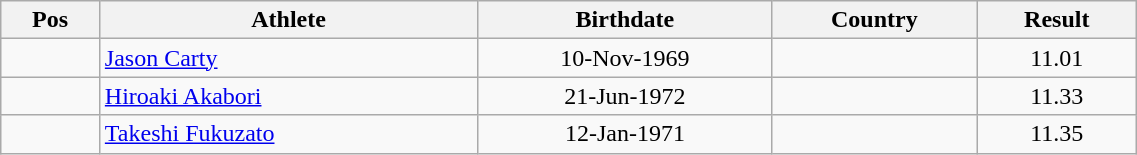<table class="wikitable"  style="text-align:center; width:60%;">
<tr>
<th>Pos</th>
<th>Athlete</th>
<th>Birthdate</th>
<th>Country</th>
<th>Result</th>
</tr>
<tr>
<td align=center></td>
<td align=left><a href='#'>Jason Carty</a></td>
<td>10-Nov-1969</td>
<td align=left></td>
<td>11.01</td>
</tr>
<tr>
<td align=center></td>
<td align=left><a href='#'>Hiroaki Akabori</a></td>
<td>21-Jun-1972</td>
<td align=left></td>
<td>11.33</td>
</tr>
<tr>
<td align=center></td>
<td align=left><a href='#'>Takeshi Fukuzato</a></td>
<td>12-Jan-1971</td>
<td align=left></td>
<td>11.35</td>
</tr>
</table>
